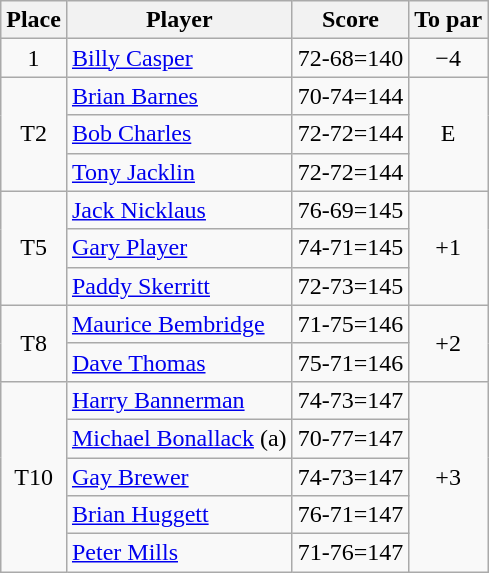<table class="wikitable">
<tr>
<th>Place</th>
<th>Player</th>
<th>Score</th>
<th>To par</th>
</tr>
<tr>
<td align=center>1</td>
<td> <a href='#'>Billy Casper</a></td>
<td align=center>72-68=140</td>
<td align=center>−4</td>
</tr>
<tr>
<td rowspan="3" align=center>T2</td>
<td> <a href='#'>Brian Barnes</a></td>
<td align=center>70-74=144</td>
<td rowspan="3" align=center>E</td>
</tr>
<tr>
<td> <a href='#'>Bob Charles</a></td>
<td align=center>72-72=144</td>
</tr>
<tr>
<td> <a href='#'>Tony Jacklin</a></td>
<td align=center>72-72=144</td>
</tr>
<tr>
<td rowspan="3" align=center>T5</td>
<td> <a href='#'>Jack Nicklaus</a></td>
<td align=center>76-69=145</td>
<td rowspan="3" align=center>+1</td>
</tr>
<tr>
<td> <a href='#'>Gary Player</a></td>
<td align=center>74-71=145</td>
</tr>
<tr>
<td> <a href='#'>Paddy Skerritt</a></td>
<td align=center>72-73=145</td>
</tr>
<tr>
<td rowspan="2" align=center>T8</td>
<td> <a href='#'>Maurice Bembridge</a></td>
<td align=center>71-75=146</td>
<td rowspan="2" align=center>+2</td>
</tr>
<tr>
<td> <a href='#'>Dave Thomas</a></td>
<td align=center>75-71=146</td>
</tr>
<tr>
<td rowspan="5" align=center>T10</td>
<td> <a href='#'>Harry Bannerman</a></td>
<td align=center>74-73=147</td>
<td rowspan="5" align=center>+3</td>
</tr>
<tr>
<td> <a href='#'>Michael Bonallack</a> (a)</td>
<td align=center>70-77=147</td>
</tr>
<tr>
<td> <a href='#'>Gay Brewer</a></td>
<td align=center>74-73=147</td>
</tr>
<tr>
<td> <a href='#'>Brian Huggett</a></td>
<td align=center>76-71=147</td>
</tr>
<tr>
<td> <a href='#'>Peter Mills</a></td>
<td align=center>71-76=147</td>
</tr>
</table>
